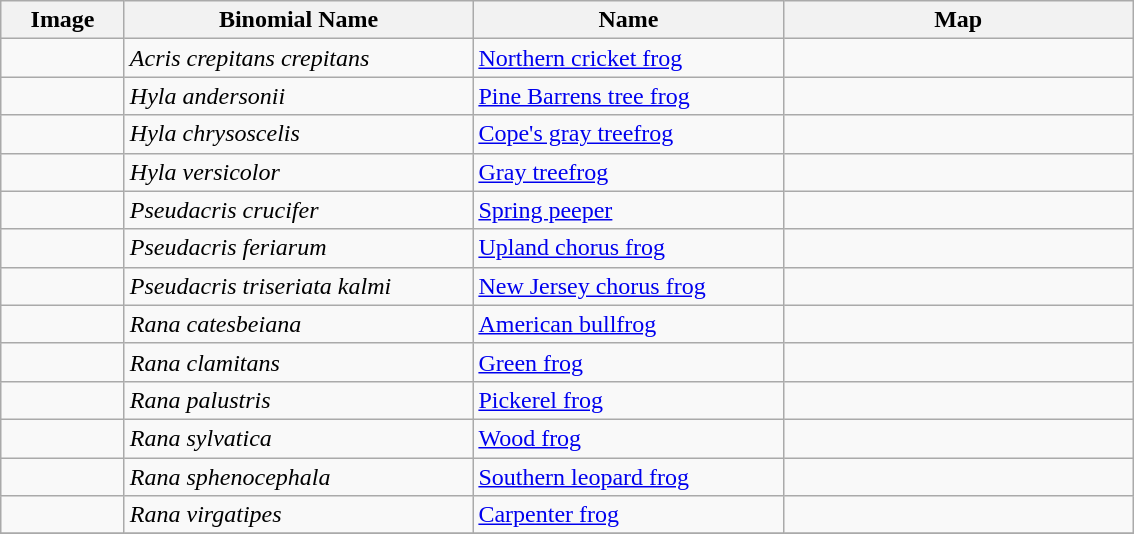<table class="wikitable">
<tr>
<th width="75">Image</th>
<th width="225">Binomial Name</th>
<th width="200">Name</th>
<th width="225">Map</th>
</tr>
<tr>
<td></td>
<td><em>Acris crepitans crepitans</em></td>
<td><a href='#'>Northern cricket frog</a></td>
<td></td>
</tr>
<tr>
<td></td>
<td><em>Hyla andersonii</em></td>
<td><a href='#'>Pine Barrens tree frog</a></td>
<td></td>
</tr>
<tr>
<td></td>
<td><em>Hyla chrysoscelis</em></td>
<td><a href='#'>Cope's gray treefrog</a></td>
<td></td>
</tr>
<tr>
<td></td>
<td><em>Hyla versicolor</em></td>
<td><a href='#'>Gray treefrog</a></td>
<td></td>
</tr>
<tr>
<td></td>
<td><em>Pseudacris crucifer</em></td>
<td><a href='#'>Spring peeper</a></td>
<td></td>
</tr>
<tr>
<td></td>
<td><em>Pseudacris feriarum</em></td>
<td><a href='#'>Upland chorus frog</a></td>
<td></td>
</tr>
<tr>
<td></td>
<td><em>Pseudacris triseriata kalmi</em></td>
<td><a href='#'>New Jersey chorus frog</a></td>
<td></td>
</tr>
<tr>
<td></td>
<td><em>Rana catesbeiana</em></td>
<td><a href='#'>American bullfrog</a></td>
<td></td>
</tr>
<tr>
<td></td>
<td><em>Rana clamitans</em></td>
<td><a href='#'>Green frog</a></td>
<td></td>
</tr>
<tr>
<td></td>
<td><em>Rana palustris</em></td>
<td><a href='#'>Pickerel frog</a></td>
<td></td>
</tr>
<tr>
<td></td>
<td><em>Rana sylvatica</em></td>
<td><a href='#'>Wood frog</a></td>
<td></td>
</tr>
<tr>
<td></td>
<td><em>Rana sphenocephala</em></td>
<td><a href='#'>Southern leopard frog</a></td>
<td></td>
</tr>
<tr>
<td></td>
<td><em>Rana virgatipes</em></td>
<td><a href='#'>Carpenter frog</a></td>
<td></td>
</tr>
<tr>
</tr>
</table>
